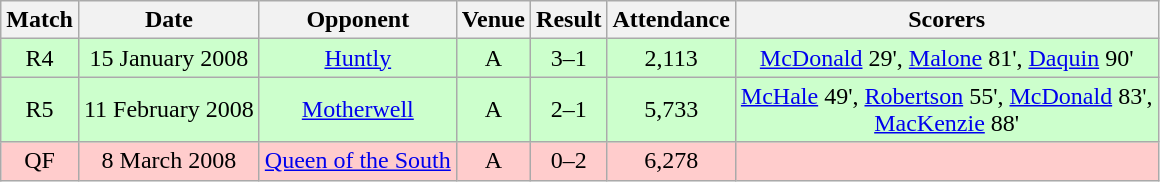<table class="wikitable" style="font-size:100%; text-align:center">
<tr>
<th>Match</th>
<th>Date</th>
<th>Opponent</th>
<th>Venue</th>
<th>Result</th>
<th>Attendance</th>
<th>Scorers</th>
</tr>
<tr style="background: #CCFFCC;">
<td>R4</td>
<td>15 January 2008</td>
<td><a href='#'>Huntly</a></td>
<td>A</td>
<td>3–1</td>
<td>2,113</td>
<td><a href='#'>McDonald</a> 29', <a href='#'>Malone</a> 81', <a href='#'>Daquin</a> 90'</td>
</tr>
<tr style="background: #CCFFCC;">
<td>R5</td>
<td>11 February 2008</td>
<td><a href='#'>Motherwell</a></td>
<td>A</td>
<td>2–1</td>
<td>5,733</td>
<td><a href='#'>McHale</a> 49', <a href='#'>Robertson</a> 55', <a href='#'>McDonald</a>  83',<br><a href='#'>MacKenzie</a>  88'</td>
</tr>
<tr style="background: #FFCCCC;">
<td>QF</td>
<td>8 March 2008</td>
<td><a href='#'>Queen of the South</a></td>
<td>A</td>
<td>0–2</td>
<td>6,278</td>
<td></td>
</tr>
</table>
